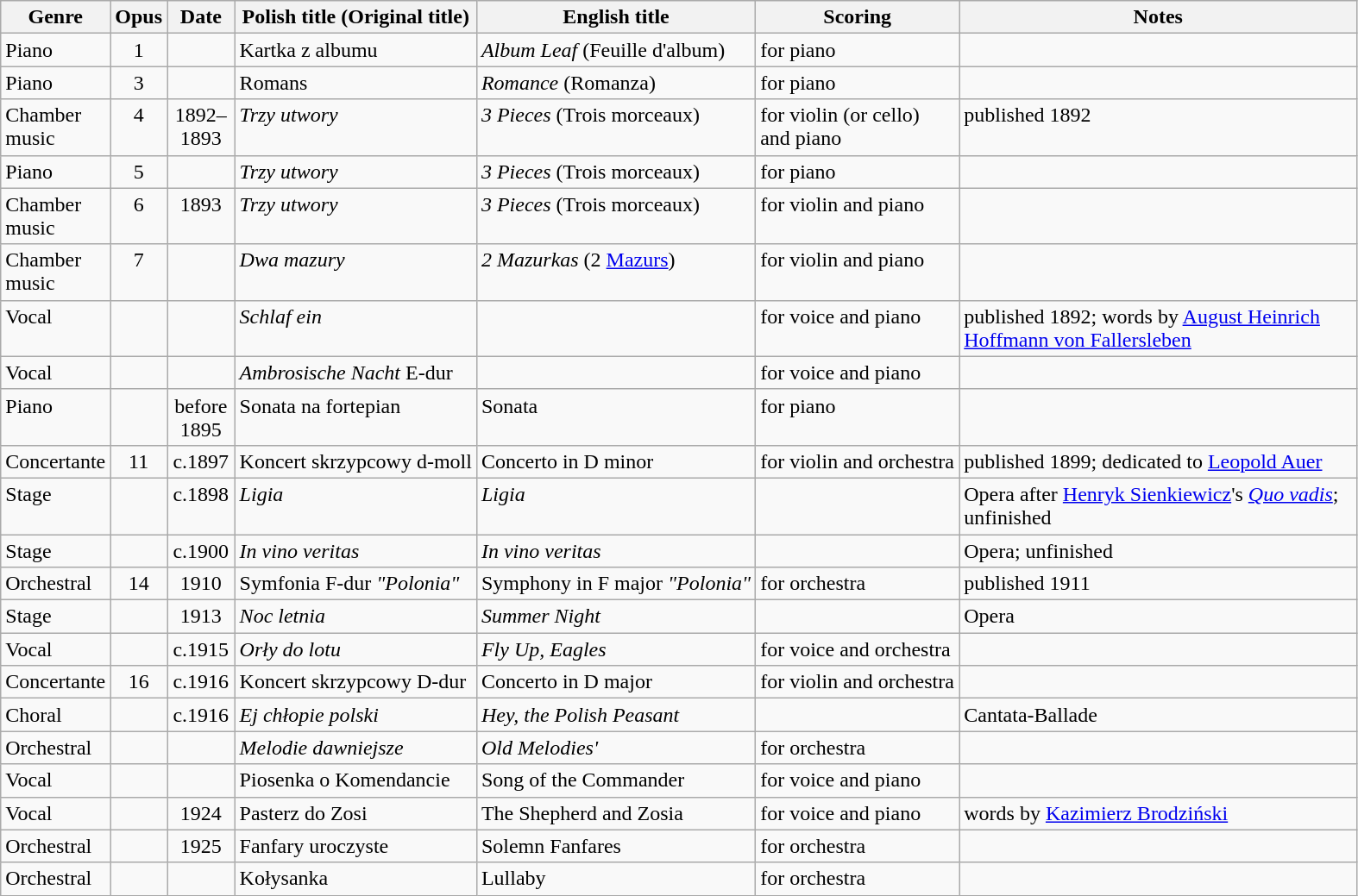<table class="sortable wikitable" style="margins:auto; width=95%;">
<tr>
<th width="75">Genre</th>
<th width="35">Opus</th>
<th width="45">Date</th>
<th width=>Polish title (Original title)</th>
<th width=>English title</th>
<th width="150">Scoring</th>
<th width="300">Notes</th>
</tr>
<tr valign="top">
<td>Piano</td>
<td align=center>1</td>
<td align=center></td>
<td>Kartka z albumu</td>
<td><em>Album Leaf</em> (Feuille d'album)</td>
<td>for piano</td>
<td></td>
</tr>
<tr valign="top">
<td>Piano</td>
<td align=center>3</td>
<td align=center></td>
<td>Romans</td>
<td><em>Romance</em> (Romanza)</td>
<td>for piano</td>
<td></td>
</tr>
<tr valign="top">
<td>Chamber music</td>
<td align=center>4</td>
<td align=center>1892–1893</td>
<td><em>Trzy utwory</em> </td>
<td><em>3 Pieces</em> (Trois morceaux) </td>
<td>for violin (or cello) and piano</td>
<td>published 1892</td>
</tr>
<tr valign="top">
<td>Piano</td>
<td align=center>5</td>
<td align=center></td>
<td><em>Trzy utwory</em> </td>
<td><em>3 Pieces</em> (Trois morceaux) </td>
<td>for piano</td>
<td></td>
</tr>
<tr valign="top">
<td>Chamber music</td>
<td align=center>6</td>
<td align=center>1893</td>
<td><em>Trzy utwory</em> </td>
<td><em>3 Pieces</em> (Trois morceaux) </td>
<td>for violin and piano</td>
<td></td>
</tr>
<tr valign="top">
<td>Chamber music</td>
<td align=center>7</td>
<td align=center></td>
<td><em>Dwa mazury</em> </td>
<td><em>2 Mazurkas</em> (2 <a href='#'>Mazurs</a>) </td>
<td>for violin and piano</td>
<td></td>
</tr>
<tr valign="top">
<td>Vocal</td>
<td align=center></td>
<td align=center></td>
<td><em>Schlaf ein</em></td>
<td></td>
<td>for voice and piano</td>
<td>published 1892; words by <a href='#'>August Heinrich Hoffmann von Fallersleben</a></td>
</tr>
<tr valign="top">
<td>Vocal</td>
<td align=center></td>
<td align=center></td>
<td><em>Ambrosische Nacht</em> E-dur</td>
<td></td>
<td>for voice and piano</td>
<td></td>
</tr>
<tr valign="top">
<td>Piano</td>
<td align=center></td>
<td align=center>before 1895</td>
<td>Sonata na fortepian</td>
<td>Sonata</td>
<td>for piano</td>
<td></td>
</tr>
<tr valign="top">
<td>Concertante</td>
<td align=center>11</td>
<td align=center>c.1897</td>
<td>Koncert skrzypcowy d-moll</td>
<td>Concerto in D minor</td>
<td>for violin and orchestra</td>
<td>published 1899; dedicated to <a href='#'>Leopold Auer</a></td>
</tr>
<tr valign="top">
<td>Stage</td>
<td align=center></td>
<td align=center>c.1898</td>
<td><em>Ligia</em></td>
<td><em>Ligia</em></td>
<td></td>
<td>Opera after <a href='#'>Henryk Sienkiewicz</a>'s <em><a href='#'>Quo vadis</a></em>; unfinished</td>
</tr>
<tr valign="top">
<td>Stage</td>
<td align=center></td>
<td align=center>c.1900</td>
<td><em>In vino veritas</em></td>
<td><em>In vino veritas</em></td>
<td></td>
<td>Opera; unfinished</td>
</tr>
<tr valign="top">
<td>Orchestral</td>
<td align=center>14</td>
<td align=center>1910</td>
<td>Symfonia F-dur <em>"Polonia"</em></td>
<td>Symphony in F major <em>"Polonia"</em></td>
<td>for orchestra</td>
<td>published 1911</td>
</tr>
<tr valign="top">
<td>Stage</td>
<td align=center></td>
<td align=center>1913</td>
<td><em>Noc letnia</em></td>
<td><em>Summer Night</em></td>
<td></td>
<td>Opera</td>
</tr>
<tr valign="top">
<td>Vocal</td>
<td align=center></td>
<td align=center>c.1915</td>
<td><em>Orły do lotu</em></td>
<td><em>Fly Up, Eagles</em></td>
<td>for voice and orchestra</td>
<td></td>
</tr>
<tr valign="top">
<td>Concertante</td>
<td align=center>16</td>
<td align=center>c.1916</td>
<td>Koncert skrzypcowy D-dur</td>
<td>Concerto in D major</td>
<td>for violin and orchestra</td>
<td></td>
</tr>
<tr valign="top">
<td>Choral</td>
<td align=center></td>
<td align=center>c.1916</td>
<td><em>Ej chłopie polski</em></td>
<td><em>Hey, the Polish Peasant</em></td>
<td></td>
<td>Cantata-Ballade</td>
</tr>
<tr valign="top">
<td>Orchestral</td>
<td align=center></td>
<td align=center></td>
<td><em>Melodie dawniejsze</em></td>
<td><em>Old Melodies'</td>
<td>for orchestra</td>
<td></td>
</tr>
<tr valign="top">
<td>Vocal</td>
<td align=center></td>
<td align=center></td>
<td></em>Piosenka o Komendancie<em></td>
<td></em>Song of the Commander<em></td>
<td>for voice and piano</td>
<td></td>
</tr>
<tr valign="top">
<td>Vocal</td>
<td align=center></td>
<td align=center>1924</td>
<td></em>Pasterz do Zosi<em></td>
<td></em>The Shepherd and Zosia<em></td>
<td>for voice and piano</td>
<td>words by <a href='#'>Kazimierz Brodziński</a></td>
</tr>
<tr valign="top">
<td>Orchestral</td>
<td align=center></td>
<td align=center>1925</td>
<td></em>Fanfary uroczyste<em></td>
<td></em>Solemn Fanfares<em></td>
<td>for orchestra</td>
<td></td>
</tr>
<tr valign="top">
<td>Orchestral</td>
<td align=center></td>
<td align=center></td>
<td></em>Kołysanka<em></td>
<td></em>Lullaby<em></td>
<td>for orchestra</td>
<td></td>
</tr>
</table>
